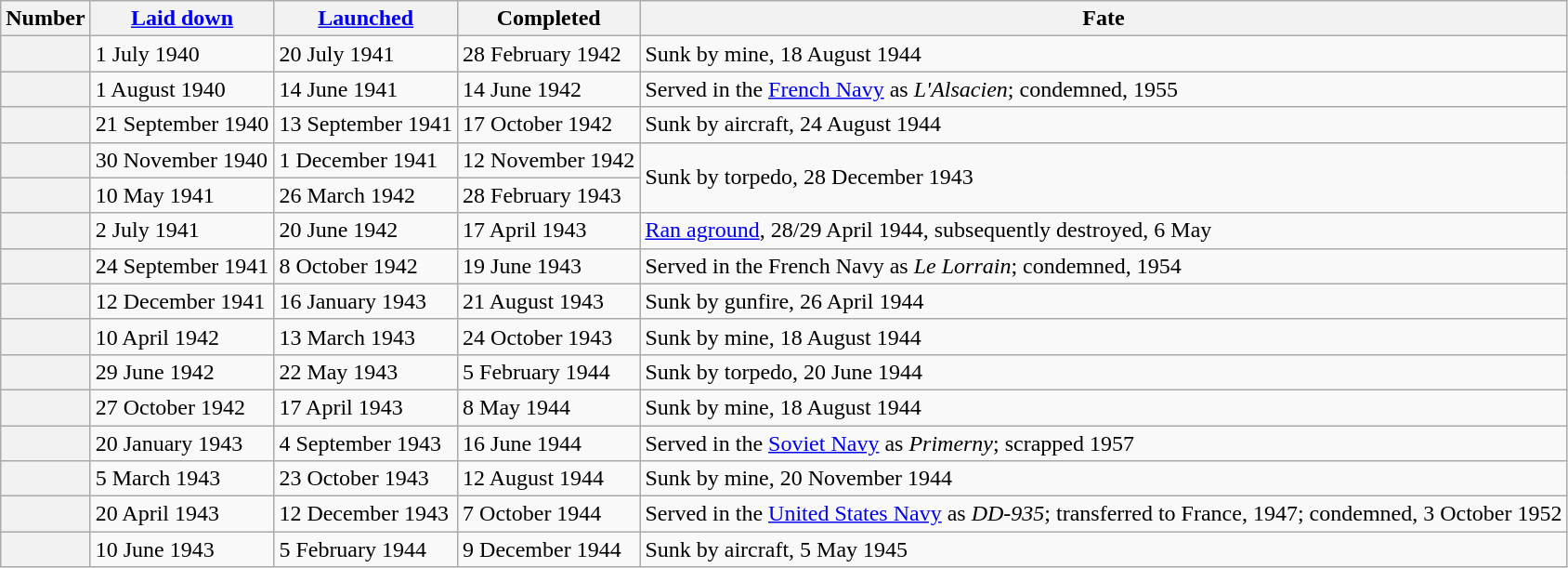<table class="wikitable plainrowheaders">
<tr>
<th scope="col">Number</th>
<th scope="col"><a href='#'>Laid down</a></th>
<th scope="col"><a href='#'>Launched</a></th>
<th scope="col">Completed</th>
<th scope="col">Fate </th>
</tr>
<tr>
<th scope="row"></th>
<td>1 July 1940</td>
<td>20 July 1941</td>
<td>28 February 1942</td>
<td>Sunk by mine, 18 August 1944</td>
</tr>
<tr>
<th scope="row"></th>
<td>1 August 1940</td>
<td>14 June 1941</td>
<td>14 June 1942</td>
<td>Served in the <a href='#'>French Navy</a> as <em>L'Alsacien</em>; condemned, 1955</td>
</tr>
<tr>
<th scope="row"></th>
<td>21 September 1940</td>
<td>13 September 1941</td>
<td>17 October 1942</td>
<td>Sunk by aircraft, 24 August 1944</td>
</tr>
<tr>
<th scope="row"></th>
<td>30 November 1940</td>
<td>1 December 1941</td>
<td>12 November 1942</td>
<td rowspan=2>Sunk by torpedo, 28 December 1943</td>
</tr>
<tr>
<th scope="row"></th>
<td>10 May 1941</td>
<td>26 March 1942</td>
<td>28 February 1943</td>
</tr>
<tr>
<th scope="row"></th>
<td>2 July 1941</td>
<td>20 June 1942</td>
<td>17 April 1943</td>
<td><a href='#'>Ran aground</a>, 28/29 April 1944, subsequently destroyed, 6 May</td>
</tr>
<tr>
<th scope="row"></th>
<td>24 September 1941</td>
<td>8 October 1942</td>
<td>19 June 1943</td>
<td>Served in the French Navy as <em>Le Lorrain</em>; condemned, 1954</td>
</tr>
<tr>
<th scope="row"></th>
<td>12 December 1941</td>
<td>16 January 1943</td>
<td>21 August 1943</td>
<td>Sunk by gunfire, 26 April 1944</td>
</tr>
<tr>
<th scope="row"></th>
<td>10 April 1942</td>
<td>13 March 1943</td>
<td>24 October 1943</td>
<td>Sunk by mine, 18 August 1944</td>
</tr>
<tr>
<th scope="row"></th>
<td>29 June 1942</td>
<td>22 May 1943</td>
<td>5 February 1944</td>
<td>Sunk by torpedo, 20 June 1944</td>
</tr>
<tr>
<th scope="row"></th>
<td>27 October 1942</td>
<td>17 April 1943</td>
<td>8 May 1944</td>
<td>Sunk by mine, 18 August 1944</td>
</tr>
<tr>
<th scope="row"></th>
<td>20 January 1943</td>
<td>4 September 1943</td>
<td>16 June 1944</td>
<td>Served in the <a href='#'>Soviet Navy</a> as <em>Primerny</em>; scrapped 1957</td>
</tr>
<tr>
<th scope="row"></th>
<td>5 March 1943</td>
<td>23 October 1943</td>
<td>12 August 1944</td>
<td>Sunk by mine, 20 November 1944</td>
</tr>
<tr>
<th scope="row"></th>
<td>20 April 1943</td>
<td>12 December 1943</td>
<td>7 October 1944</td>
<td>Served in the <a href='#'>United States Navy</a> as <em>DD-935</em>; transferred to France, 1947; condemned, 3 October 1952</td>
</tr>
<tr>
<th scope="row"></th>
<td>10 June 1943</td>
<td>5 February 1944</td>
<td>9 December 1944</td>
<td>Sunk by aircraft, 5 May 1945</td>
</tr>
</table>
